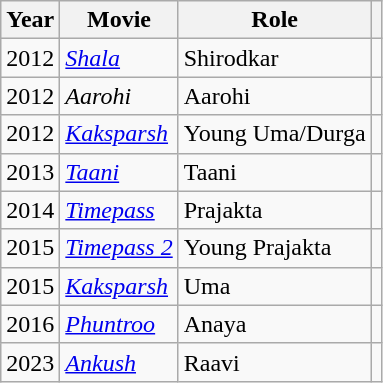<table class="wikitable">
<tr>
<th>Year</th>
<th>Movie</th>
<th>Role</th>
<th class="unsortable"></th>
</tr>
<tr>
<td>2012</td>
<td><em><a href='#'>Shala</a></em></td>
<td>Shirodkar</td>
<td></td>
</tr>
<tr>
<td>2012</td>
<td><em>Aarohi</em></td>
<td>Aarohi</td>
<td></td>
</tr>
<tr>
<td>2012</td>
<td><em><a href='#'>Kaksparsh</a></em></td>
<td>Young Uma/Durga</td>
<td></td>
</tr>
<tr>
<td>2013</td>
<td><em><a href='#'>Taani</a></em></td>
<td>Taani</td>
<td></td>
</tr>
<tr>
<td>2014</td>
<td><em><a href='#'>Timepass</a></em></td>
<td>Prajakta</td>
<td></td>
</tr>
<tr>
<td>2015</td>
<td><em><a href='#'>Timepass 2</a></em></td>
<td>Young Prajakta</td>
<td></td>
</tr>
<tr>
<td>2015</td>
<td><em><a href='#'>Kaksparsh</a></em></td>
<td>Uma</td>
<td></td>
</tr>
<tr>
<td>2016</td>
<td><em><a href='#'>Phuntroo</a></em></td>
<td>Anaya</td>
<td></td>
</tr>
<tr>
<td>2023</td>
<td><em><a href='#'>Ankush</a></em></td>
<td>Raavi</td>
<td></td>
</tr>
</table>
